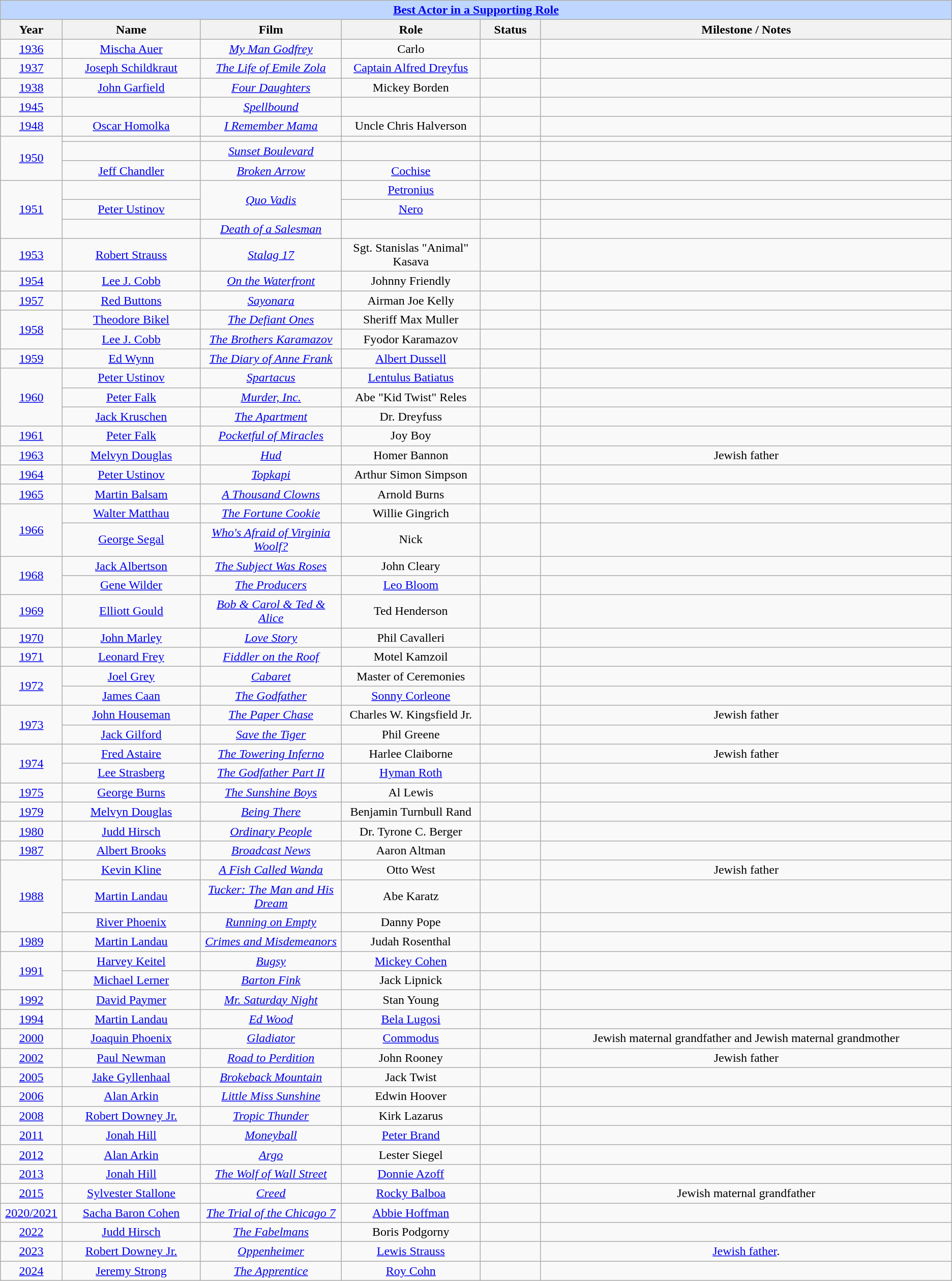<table class="wikitable" style="text-align: center">
<tr ---- bgcolor="#bfd7ff">
<td colspan=6 align=center><strong><a href='#'>Best Actor in a Supporting Role</a></strong></td>
</tr>
<tr ---- bgcolor="#ebf5ff">
<th width="075">Year</th>
<th width="200">Name</th>
<th width="200">Film</th>
<th width="200">Role</th>
<th width="080">Status</th>
<th width="650">Milestone / Notes</th>
</tr>
<tr>
<td><a href='#'>1936</a></td>
<td><a href='#'>Mischa Auer</a></td>
<td><em><a href='#'>My Man Godfrey</a></em></td>
<td>Carlo</td>
<td></td>
<td></td>
</tr>
<tr>
<td><a href='#'>1937</a></td>
<td><a href='#'>Joseph Schildkraut</a></td>
<td><em><a href='#'>The Life of Emile Zola</a></em></td>
<td><a href='#'>Captain Alfred Dreyfus</a></td>
<td></td>
<td></td>
</tr>
<tr>
<td><a href='#'>1938</a></td>
<td><a href='#'>John Garfield</a></td>
<td><em><a href='#'>Four Daughters</a></em></td>
<td>Mickey Borden</td>
<td></td>
<td></td>
</tr>
<tr>
<td><a href='#'>1945</a></td>
<td></td>
<td><em><a href='#'>Spellbound</a></em></td>
<td></td>
<td></td>
<td></td>
</tr>
<tr>
<td><a href='#'>1948</a></td>
<td><a href='#'>Oscar Homolka</a></td>
<td><em><a href='#'>I Remember Mama</a></em></td>
<td>Uncle Chris Halverson</td>
<td></td>
<td></td>
</tr>
<tr>
<td rowspan=3><a href='#'>1950</a></td>
<td></td>
<td><em></em></td>
<td></td>
<td></td>
<td></td>
</tr>
<tr>
<td></td>
<td><em><a href='#'>Sunset Boulevard</a></em></td>
<td></td>
<td></td>
<td></td>
</tr>
<tr>
<td><a href='#'>Jeff Chandler</a></td>
<td><em><a href='#'>Broken Arrow</a></em></td>
<td><a href='#'>Cochise</a></td>
<td></td>
<td></td>
</tr>
<tr>
<td rowspan=3><a href='#'>1951</a></td>
<td></td>
<td rowspan=2><em><a href='#'>Quo Vadis</a></em></td>
<td><a href='#'>Petronius</a></td>
<td></td>
<td></td>
</tr>
<tr>
<td><a href='#'>Peter Ustinov</a></td>
<td><a href='#'>Nero</a></td>
<td></td>
<td></td>
</tr>
<tr>
<td></td>
<td><em><a href='#'>Death of a Salesman</a></em></td>
<td></td>
<td></td>
<td></td>
</tr>
<tr>
<td><a href='#'>1953</a></td>
<td><a href='#'>Robert Strauss</a></td>
<td><em><a href='#'>Stalag 17</a></em></td>
<td>Sgt. Stanislas "Animal" Kasava</td>
<td></td>
<td></td>
</tr>
<tr>
<td><a href='#'>1954</a></td>
<td><a href='#'>Lee J. Cobb</a></td>
<td><em><a href='#'>On the Waterfront</a></em></td>
<td>Johnny Friendly</td>
<td></td>
<td></td>
</tr>
<tr>
<td><a href='#'>1957</a></td>
<td><a href='#'>Red Buttons</a></td>
<td><em><a href='#'>Sayonara</a></em></td>
<td>Airman Joe Kelly</td>
<td></td>
<td></td>
</tr>
<tr>
<td rowspan=2><a href='#'>1958</a></td>
<td><a href='#'>Theodore Bikel</a></td>
<td><em><a href='#'>The Defiant Ones</a></em></td>
<td>Sheriff Max Muller</td>
<td></td>
<td></td>
</tr>
<tr>
<td><a href='#'>Lee J. Cobb</a></td>
<td><em><a href='#'>The Brothers Karamazov</a></em></td>
<td>Fyodor Karamazov</td>
<td></td>
<td></td>
</tr>
<tr>
<td><a href='#'>1959</a></td>
<td><a href='#'>Ed Wynn</a></td>
<td><em><a href='#'>The Diary of Anne Frank</a></em></td>
<td><a href='#'>Albert Dussell</a></td>
<td></td>
<td></td>
</tr>
<tr>
<td rowspan=3><a href='#'>1960</a></td>
<td><a href='#'>Peter Ustinov</a></td>
<td><em><a href='#'>Spartacus</a></em></td>
<td><a href='#'>Lentulus Batiatus</a></td>
<td></td>
<td></td>
</tr>
<tr>
<td><a href='#'>Peter Falk</a></td>
<td><em><a href='#'>Murder, Inc.</a></em></td>
<td>Abe "Kid Twist" Reles</td>
<td></td>
<td></td>
</tr>
<tr>
<td><a href='#'>Jack Kruschen</a></td>
<td><em><a href='#'>The Apartment</a></em></td>
<td>Dr. Dreyfuss</td>
<td></td>
<td></td>
</tr>
<tr>
<td><a href='#'>1961</a></td>
<td><a href='#'>Peter Falk</a></td>
<td><em><a href='#'>Pocketful of Miracles</a></em></td>
<td>Joy Boy</td>
<td></td>
<td></td>
</tr>
<tr>
<td><a href='#'>1963</a></td>
<td><a href='#'>Melvyn Douglas</a></td>
<td><em><a href='#'>Hud</a></em></td>
<td>Homer Bannon</td>
<td></td>
<td>Jewish father</td>
</tr>
<tr>
<td><a href='#'>1964</a></td>
<td><a href='#'>Peter Ustinov</a></td>
<td><em><a href='#'>Topkapi</a></em></td>
<td>Arthur Simon Simpson</td>
<td></td>
<td></td>
</tr>
<tr>
<td><a href='#'>1965</a></td>
<td><a href='#'>Martin Balsam</a></td>
<td><em><a href='#'>A Thousand Clowns</a></em></td>
<td>Arnold Burns</td>
<td></td>
<td></td>
</tr>
<tr>
<td rowspan=2><a href='#'>1966</a></td>
<td><a href='#'>Walter Matthau</a></td>
<td><em><a href='#'>The Fortune Cookie</a></em></td>
<td>Willie Gingrich</td>
<td></td>
<td></td>
</tr>
<tr>
<td><a href='#'>George Segal</a></td>
<td><em><a href='#'>Who's Afraid of Virginia Woolf?</a></em></td>
<td>Nick</td>
<td></td>
<td></td>
</tr>
<tr>
<td rowspan=2><a href='#'>1968</a></td>
<td><a href='#'>Jack Albertson</a></td>
<td><em><a href='#'>The Subject Was Roses</a></em></td>
<td>John Cleary</td>
<td></td>
<td></td>
</tr>
<tr>
<td><a href='#'>Gene Wilder</a></td>
<td><em><a href='#'>The Producers</a></em></td>
<td><a href='#'>Leo Bloom</a></td>
<td></td>
<td></td>
</tr>
<tr>
<td><a href='#'>1969</a></td>
<td><a href='#'>Elliott Gould</a></td>
<td><em><a href='#'>Bob & Carol & Ted & Alice</a></em></td>
<td>Ted Henderson</td>
<td></td>
<td></td>
</tr>
<tr>
<td><a href='#'>1970</a></td>
<td><a href='#'>John Marley</a></td>
<td><em><a href='#'>Love Story</a></em></td>
<td>Phil Cavalleri</td>
<td></td>
<td></td>
</tr>
<tr>
<td><a href='#'>1971</a></td>
<td><a href='#'>Leonard Frey</a></td>
<td><em><a href='#'>Fiddler on the Roof</a></em></td>
<td>Motel Kamzoil</td>
<td></td>
<td></td>
</tr>
<tr>
<td rowspan=2><a href='#'>1972</a></td>
<td><a href='#'>Joel Grey</a></td>
<td><em><a href='#'>Cabaret</a></em></td>
<td>Master of Ceremonies</td>
<td></td>
<td></td>
</tr>
<tr>
<td><a href='#'>James Caan</a></td>
<td><em><a href='#'>The Godfather</a></em></td>
<td><a href='#'>Sonny Corleone</a></td>
<td></td>
<td></td>
</tr>
<tr>
<td rowspan=2><a href='#'>1973</a></td>
<td><a href='#'>John Houseman</a></td>
<td><em><a href='#'>The Paper Chase</a></em></td>
<td>Charles W. Kingsfield Jr.</td>
<td></td>
<td>Jewish father</td>
</tr>
<tr>
<td><a href='#'>Jack Gilford</a></td>
<td><em><a href='#'>Save the Tiger</a></em></td>
<td>Phil Greene</td>
<td></td>
<td></td>
</tr>
<tr>
<td rowspan=2><a href='#'>1974</a></td>
<td><a href='#'>Fred Astaire</a></td>
<td><em><a href='#'>The Towering Inferno</a></em></td>
<td>Harlee Claiborne</td>
<td></td>
<td>Jewish father</td>
</tr>
<tr>
<td><a href='#'>Lee Strasberg</a></td>
<td><em><a href='#'>The Godfather Part II</a></em></td>
<td><a href='#'>Hyman Roth</a></td>
<td></td>
<td></td>
</tr>
<tr>
<td><a href='#'>1975</a></td>
<td><a href='#'>George Burns</a></td>
<td><em><a href='#'>The Sunshine Boys</a></em></td>
<td>Al Lewis</td>
<td></td>
<td></td>
</tr>
<tr>
<td><a href='#'>1979</a></td>
<td><a href='#'>Melvyn Douglas</a></td>
<td><em><a href='#'>Being There</a></em></td>
<td>Benjamin Turnbull Rand</td>
<td></td>
<td></td>
</tr>
<tr>
<td><a href='#'>1980</a></td>
<td><a href='#'>Judd Hirsch</a></td>
<td><em><a href='#'>Ordinary People</a></em></td>
<td>Dr. Tyrone C. Berger</td>
<td></td>
<td></td>
</tr>
<tr>
<td><a href='#'>1987</a></td>
<td><a href='#'>Albert Brooks</a></td>
<td><em><a href='#'>Broadcast News</a></em></td>
<td>Aaron Altman</td>
<td></td>
<td></td>
</tr>
<tr>
<td rowspan=3><a href='#'>1988</a></td>
<td><a href='#'>Kevin Kline</a></td>
<td><em><a href='#'>A Fish Called Wanda</a></em></td>
<td>Otto West</td>
<td></td>
<td>Jewish father</td>
</tr>
<tr>
<td><a href='#'>Martin Landau</a></td>
<td><em><a href='#'>Tucker: The Man and His Dream</a></em></td>
<td>Abe Karatz</td>
<td></td>
<td></td>
</tr>
<tr>
<td><a href='#'>River Phoenix</a></td>
<td><em><a href='#'>Running on Empty</a></em></td>
<td>Danny Pope</td>
<td></td>
<td></td>
</tr>
<tr>
<td><a href='#'>1989</a></td>
<td><a href='#'>Martin Landau</a></td>
<td><em><a href='#'>Crimes and Misdemeanors</a></em></td>
<td>Judah Rosenthal</td>
<td></td>
<td></td>
</tr>
<tr>
<td rowspan=2><a href='#'>1991</a></td>
<td><a href='#'>Harvey Keitel</a></td>
<td><em><a href='#'>Bugsy</a></em></td>
<td><a href='#'>Mickey Cohen</a></td>
<td></td>
<td></td>
</tr>
<tr>
<td><a href='#'>Michael Lerner</a></td>
<td><em><a href='#'>Barton Fink</a></em></td>
<td>Jack Lipnick</td>
<td></td>
<td></td>
</tr>
<tr>
<td><a href='#'>1992</a></td>
<td><a href='#'>David Paymer</a></td>
<td><em><a href='#'>Mr. Saturday Night</a></em></td>
<td>Stan Young</td>
<td></td>
<td></td>
</tr>
<tr>
<td><a href='#'>1994</a></td>
<td><a href='#'>Martin Landau</a></td>
<td><em><a href='#'>Ed Wood</a></em></td>
<td><a href='#'>Bela Lugosi</a></td>
<td></td>
<td></td>
</tr>
<tr>
<td><a href='#'>2000</a></td>
<td><a href='#'>Joaquin Phoenix</a></td>
<td><em><a href='#'>Gladiator</a></em></td>
<td><a href='#'>Commodus</a></td>
<td></td>
<td>Jewish maternal grandfather and Jewish maternal grandmother</td>
</tr>
<tr>
<td><a href='#'>2002</a></td>
<td><a href='#'>Paul Newman</a></td>
<td><em><a href='#'>Road to Perdition</a></em></td>
<td>John Rooney</td>
<td></td>
<td>Jewish father</td>
</tr>
<tr>
<td><a href='#'>2005</a></td>
<td><a href='#'>Jake Gyllenhaal</a></td>
<td><em><a href='#'>Brokeback Mountain</a></em></td>
<td>Jack Twist</td>
<td></td>
<td></td>
</tr>
<tr>
<td><a href='#'>2006</a></td>
<td><a href='#'>Alan Arkin</a></td>
<td><em><a href='#'>Little Miss Sunshine</a></em></td>
<td>Edwin Hoover</td>
<td></td>
<td></td>
</tr>
<tr>
<td><a href='#'>2008</a></td>
<td><a href='#'>Robert Downey Jr.</a></td>
<td><em><a href='#'>Tropic Thunder</a></em></td>
<td>Kirk Lazarus</td>
<td></td>
<td></td>
</tr>
<tr>
<td><a href='#'>2011</a></td>
<td><a href='#'>Jonah Hill</a></td>
<td><em><a href='#'>Moneyball</a></em></td>
<td><a href='#'>Peter Brand</a></td>
<td></td>
<td></td>
</tr>
<tr>
<td><a href='#'>2012</a></td>
<td><a href='#'>Alan Arkin</a></td>
<td><em><a href='#'>Argo</a></em></td>
<td>Lester Siegel</td>
<td></td>
<td></td>
</tr>
<tr>
<td><a href='#'>2013</a></td>
<td><a href='#'>Jonah Hill</a></td>
<td><em><a href='#'>The Wolf of Wall Street</a></em></td>
<td><a href='#'>Donnie Azoff</a></td>
<td></td>
<td></td>
</tr>
<tr>
<td><a href='#'>2015</a></td>
<td><a href='#'>Sylvester Stallone</a></td>
<td><em><a href='#'>Creed</a></em></td>
<td><a href='#'>Rocky Balboa</a></td>
<td></td>
<td>Jewish maternal grandfather</td>
</tr>
<tr>
<td><a href='#'>2020/2021</a></td>
<td><a href='#'>Sacha Baron Cohen</a></td>
<td><em><a href='#'>The Trial of the Chicago 7</a></em></td>
<td><a href='#'>Abbie Hoffman</a></td>
<td></td>
<td></td>
</tr>
<tr>
<td><a href='#'>2022</a></td>
<td><a href='#'>Judd Hirsch</a></td>
<td><em><a href='#'>The Fabelmans</a></em></td>
<td>Boris Podgorny</td>
<td></td>
<td></td>
</tr>
<tr>
<td><a href='#'>2023</a></td>
<td><a href='#'>Robert Downey Jr.</a></td>
<td><em><a href='#'>Oppenheimer</a></em></td>
<td><a href='#'>Lewis Strauss</a></td>
<td></td>
<td><a href='#'>Jewish father</a>.</td>
</tr>
<tr>
<td><a href='#'>2024</a></td>
<td><a href='#'>Jeremy Strong</a></td>
<td><em><a href='#'>The Apprentice</a></em></td>
<td><a href='#'>Roy Cohn</a></td>
<td></td>
<td></td>
</tr>
</table>
